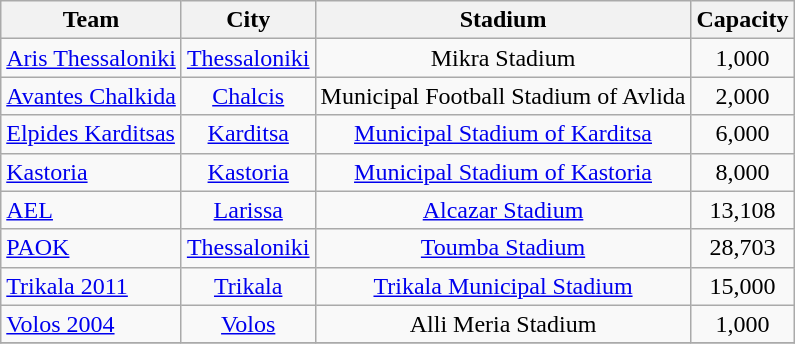<table class="wikitable sortable" style="text-align:center;">
<tr>
<th>Team</th>
<th>City</th>
<th>Stadium</th>
<th>Capacity</th>
</tr>
<tr>
<td style="text-align:left;"><a href='#'>Aris Thessaloniki</a></td>
<td><a href='#'>Thessaloniki</a></td>
<td>Mikra Stadium</td>
<td align="center">1,000</td>
</tr>
<tr>
<td style="text-align:left;"><a href='#'>Avantes Chalkida</a></td>
<td><a href='#'>Chalcis</a></td>
<td>Municipal Football Stadium of Avlida</td>
<td align="center">2,000</td>
</tr>
<tr>
<td style="text-align:left;"><a href='#'>Elpides Karditsas</a></td>
<td><a href='#'>Karditsa</a></td>
<td><a href='#'>Municipal Stadium of Karditsa</a></td>
<td align="center">6,000</td>
</tr>
<tr>
<td style="text-align:left;"><a href='#'>Kastoria</a></td>
<td><a href='#'>Kastoria</a></td>
<td><a href='#'>Municipal Stadium of Kastoria</a></td>
<td align="center">8,000</td>
</tr>
<tr>
<td style="text-align:left;"><a href='#'>AEL</a></td>
<td><a href='#'>Larissa</a></td>
<td><a href='#'>Alcazar Stadium</a></td>
<td align="center">13,108</td>
</tr>
<tr>
<td style="text-align:left;"><a href='#'>PAOK</a></td>
<td><a href='#'>Thessaloniki</a></td>
<td><a href='#'>Toumba Stadium</a></td>
<td style="text-align:center;">28,703</td>
</tr>
<tr>
<td style="text-align:left;"><a href='#'>Trikala 2011</a></td>
<td><a href='#'>Trikala</a></td>
<td><a href='#'>Trikala Municipal Stadium</a></td>
<td align="center">15,000</td>
</tr>
<tr>
<td style="text-align:left;"><a href='#'>Volos 2004</a></td>
<td><a href='#'>Volos</a></td>
<td>Alli Meria Stadium</td>
<td align="center">1,000</td>
</tr>
<tr>
</tr>
</table>
